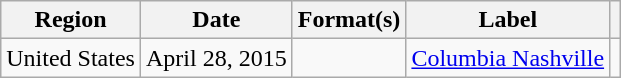<table class="wikitable">
<tr>
<th scope="col">Region</th>
<th scope="col">Date</th>
<th scope="col">Format(s)</th>
<th scope="col">Label</th>
<th scope="col"></th>
</tr>
<tr>
<td>United States</td>
<td>April 28, 2015</td>
<td></td>
<td><a href='#'>Columbia Nashville</a></td>
<td style="text-align:center;"></td>
</tr>
</table>
